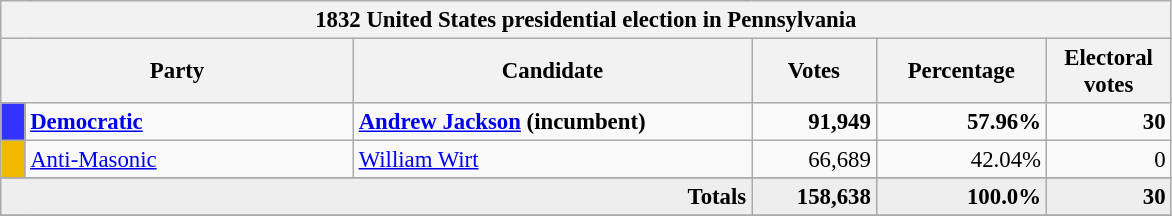<table class="wikitable" style="font-size: 95%;">
<tr>
<th colspan="6">1832 United States presidential election in Pennsylvania</th>
</tr>
<tr>
<th colspan="2" style="width: 15em">Party</th>
<th style="width: 17em">Candidate</th>
<th style="width: 5em">Votes</th>
<th style="width: 7em">Percentage</th>
<th style="width: 5em">Electoral votes</th>
</tr>
<tr>
<th style="background-color:#3333FF; width: 3px"></th>
<td style="width: 130px"><strong><a href='#'>Democratic</a></strong></td>
<td><strong><a href='#'>Andrew Jackson</a> (incumbent)</strong></td>
<td align="right"><strong>91,949</strong></td>
<td align="right"><strong>57.96%</strong></td>
<td align="right"><strong>30</strong></td>
</tr>
<tr>
<th style="background-color:#F1BA00; width: 3px"></th>
<td style="width: 130px"><a href='#'>Anti-Masonic</a></td>
<td><a href='#'>William Wirt</a></td>
<td align="right">66,689</td>
<td align="right">42.04%</td>
<td align="right">0</td>
</tr>
<tr>
</tr>
<tr bgcolor="#EEEEEE">
<td colspan="3" align="right"><strong>Totals</strong></td>
<td align="right"><strong>158,638</strong></td>
<td align="right"><strong>100.0%</strong></td>
<td align="right"><strong>30</strong></td>
</tr>
<tr>
</tr>
</table>
